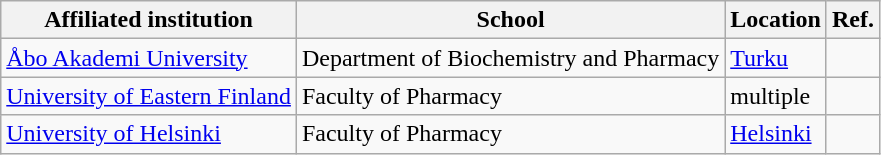<table class="wikitable sortable">
<tr>
<th>Affiliated institution</th>
<th>School</th>
<th>Location</th>
<th>Ref.</th>
</tr>
<tr>
<td><a href='#'>Åbo Akademi University</a></td>
<td>Department of Biochemistry and Pharmacy</td>
<td><a href='#'>Turku</a></td>
<td></td>
</tr>
<tr>
<td><a href='#'>University of Eastern Finland</a></td>
<td>Faculty of Pharmacy</td>
<td>multiple</td>
<td></td>
</tr>
<tr>
<td><a href='#'>University of Helsinki</a></td>
<td>Faculty of Pharmacy</td>
<td><a href='#'>Helsinki</a></td>
<td></td>
</tr>
</table>
